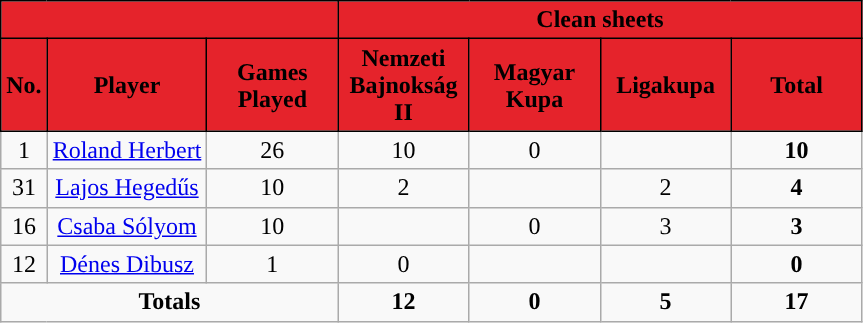<table class="wikitable sortable alternance" style="text-align:center">
<tr>
<th colspan="3" style="background:#E5232B;border:1px solid black"></th>
<th colspan="4" style="background:#E5232B;color:black;border:1px solid black">Clean sheets</th>
</tr>
<tr>
<th style="background-color:#E5232B;color:black;;border:1px solid black">No.</th>
<th style="background-color:#E5232B;color:black;border:1px solid black">Player</th>
<th width=80 style="background-color:#E5232B;color:black;border:1px solid black">Games Played</th>
<th width=80 style="background-color:#E5232B;color:black;border:1px solid black">Nemzeti Bajnokság II</th>
<th width=80 style="background-color:#E5232B;color:black;border:1px solid black">Magyar Kupa</th>
<th width=80 style="background-color:#E5232B;color:black;border:1px solid black">Ligakupa</th>
<th width=80 style="background-color:#E5232B;color:black;border:1px solid black">Total</th>
</tr>
<tr>
<td>1</td>
<td> <a href='#'>Roland Herbert</a></td>
<td>26</td>
<td>10</td>
<td>0</td>
<td></td>
<td><strong>10</strong></td>
</tr>
<tr>
<td>31</td>
<td> <a href='#'>Lajos Hegedűs</a></td>
<td>10</td>
<td>2</td>
<td></td>
<td>2</td>
<td><strong>4</strong></td>
</tr>
<tr>
<td>16</td>
<td> <a href='#'>Csaba Sólyom</a></td>
<td>10</td>
<td></td>
<td>0</td>
<td>3</td>
<td><strong>3</strong></td>
</tr>
<tr>
<td>12</td>
<td> <a href='#'>Dénes Dibusz</a></td>
<td>1</td>
<td>0</td>
<td></td>
<td></td>
<td><strong>0</strong></td>
</tr>
<tr class="sortbottom">
<td colspan="3"><strong>Totals</strong></td>
<td><strong>12</strong></td>
<td><strong>0</strong></td>
<td><strong>5</strong></td>
<td><strong>17</strong></td>
</tr>
</table>
